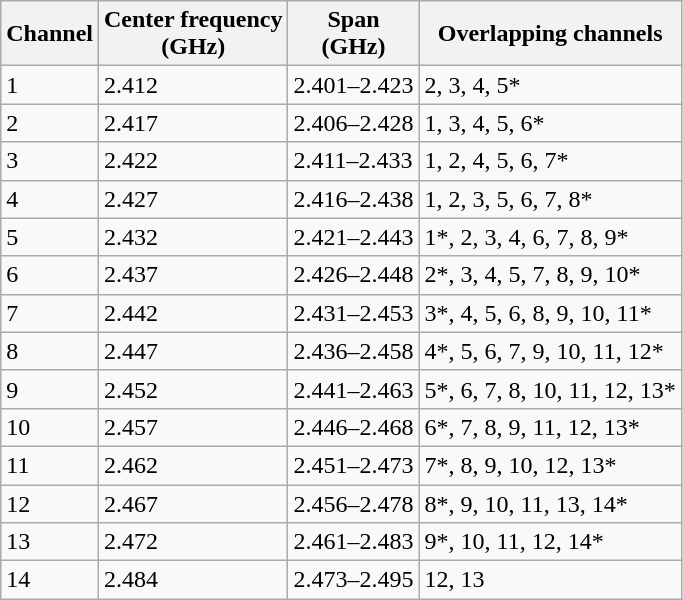<table class="wikitable">
<tr>
<th>Channel</th>
<th>Center frequency<br>(GHz)</th>
<th>Span<br>(GHz)</th>
<th>Overlapping channels</th>
</tr>
<tr>
<td>1</td>
<td>2.412</td>
<td>2.401–2.423</td>
<td>2, 3, 4, 5*</td>
</tr>
<tr>
<td>2</td>
<td>2.417</td>
<td>2.406–2.428</td>
<td>1, 3, 4, 5, 6*</td>
</tr>
<tr>
<td>3</td>
<td>2.422</td>
<td>2.411–2.433</td>
<td>1, 2, 4, 5, 6, 7*</td>
</tr>
<tr>
<td>4</td>
<td>2.427</td>
<td>2.416–2.438</td>
<td>1, 2, 3, 5, 6, 7, 8*</td>
</tr>
<tr>
<td>5</td>
<td>2.432</td>
<td>2.421–2.443</td>
<td>1*, 2, 3, 4, 6, 7, 8, 9*</td>
</tr>
<tr>
<td>6</td>
<td>2.437</td>
<td>2.426–2.448</td>
<td>2*, 3, 4, 5, 7, 8, 9, 10*</td>
</tr>
<tr>
<td>7</td>
<td>2.442</td>
<td>2.431–2.453</td>
<td>3*, 4, 5, 6, 8, 9, 10, 11*</td>
</tr>
<tr>
<td>8</td>
<td>2.447</td>
<td>2.436–2.458</td>
<td>4*, 5, 6, 7, 9, 10, 11, 12*</td>
</tr>
<tr>
<td>9</td>
<td>2.452</td>
<td>2.441–2.463</td>
<td>5*, 6, 7, 8, 10, 11, 12, 13*</td>
</tr>
<tr>
<td>10</td>
<td>2.457</td>
<td>2.446–2.468</td>
<td>6*, 7, 8, 9, 11, 12, 13*</td>
</tr>
<tr>
<td>11</td>
<td>2.462</td>
<td>2.451–2.473</td>
<td>7*, 8, 9, 10, 12, 13*</td>
</tr>
<tr>
<td>12</td>
<td>2.467</td>
<td>2.456–2.478</td>
<td>8*, 9, 10, 11, 13, 14*</td>
</tr>
<tr>
<td>13</td>
<td>2.472</td>
<td>2.461–2.483</td>
<td>9*, 10, 11, 12, 14*</td>
</tr>
<tr>
<td>14</td>
<td>2.484</td>
<td>2.473–2.495</td>
<td>12, 13</td>
</tr>
</table>
